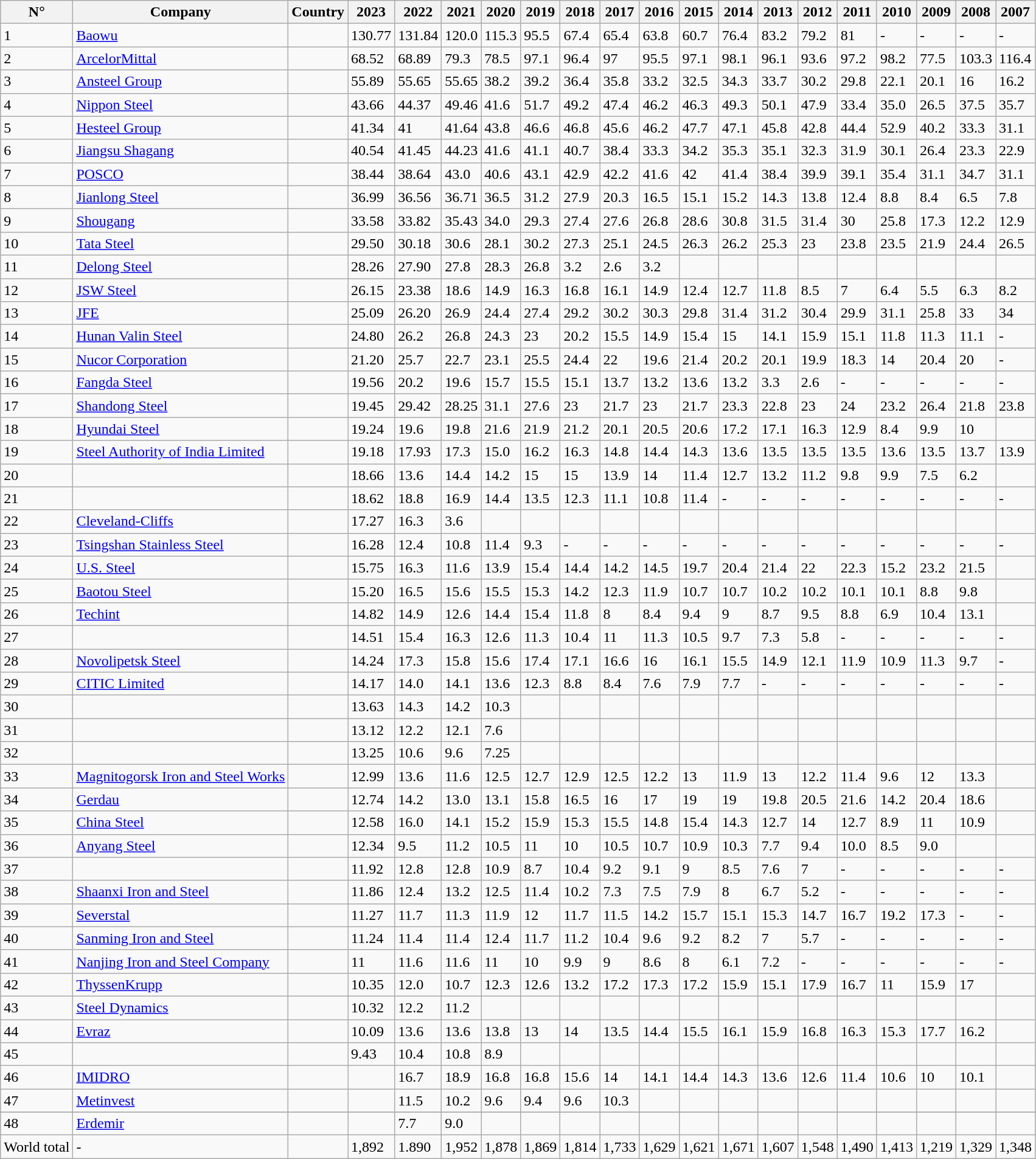<table class="wikitable sortable" border="1">
<tr>
<th>N°</th>
<th>Company</th>
<th>Country</th>
<th>2023</th>
<th>2022</th>
<th>2021</th>
<th>2020</th>
<th>2019</th>
<th>2018</th>
<th>2017</th>
<th>2016</th>
<th>2015</th>
<th>2014</th>
<th>2013</th>
<th>2012</th>
<th>2011</th>
<th data-sort-type=number>2010</th>
<th data-sort-type=number>2009</th>
<th data-sort-type=number>2008</th>
<th data-sort-type=number>2007</th>
</tr>
<tr>
<td>1</td>
<td><a href='#'>Baowu</a></td>
<td></td>
<td>130.77</td>
<td>131.84</td>
<td>120.0</td>
<td>115.3</td>
<td>95.5</td>
<td>67.4</td>
<td>65.4</td>
<td>63.8</td>
<td>60.7</td>
<td>76.4</td>
<td>83.2</td>
<td>79.2</td>
<td>81</td>
<td>-</td>
<td>-</td>
<td>-</td>
<td>-</td>
</tr>
<tr>
<td>2</td>
<td><a href='#'>ArcelorMittal</a></td>
<td></td>
<td>68.52</td>
<td>68.89</td>
<td>79.3</td>
<td>78.5</td>
<td>97.1</td>
<td>96.4</td>
<td>97</td>
<td>95.5</td>
<td>97.1</td>
<td>98.1</td>
<td>96.1</td>
<td>93.6</td>
<td>97.2</td>
<td>98.2</td>
<td>77.5</td>
<td>103.3</td>
<td>116.4</td>
</tr>
<tr>
<td>3</td>
<td><a href='#'>Ansteel Group</a></td>
<td></td>
<td>55.89</td>
<td>55.65</td>
<td>55.65</td>
<td>38.2</td>
<td>39.2</td>
<td>36.4</td>
<td>35.8</td>
<td>33.2</td>
<td>32.5</td>
<td>34.3</td>
<td>33.7</td>
<td>30.2</td>
<td>29.8</td>
<td>22.1</td>
<td>20.1</td>
<td>16</td>
<td>16.2</td>
</tr>
<tr>
<td>4</td>
<td><a href='#'>Nippon Steel</a></td>
<td></td>
<td>43.66</td>
<td>44.37</td>
<td>49.46</td>
<td>41.6</td>
<td>51.7</td>
<td>49.2</td>
<td>47.4</td>
<td>46.2</td>
<td>46.3</td>
<td>49.3</td>
<td>50.1</td>
<td>47.9</td>
<td>33.4</td>
<td>35.0</td>
<td>26.5</td>
<td>37.5</td>
<td>35.7</td>
</tr>
<tr>
<td>5</td>
<td><a href='#'>Hesteel Group</a></td>
<td></td>
<td>41.34</td>
<td>41</td>
<td>41.64</td>
<td>43.8</td>
<td>46.6</td>
<td>46.8</td>
<td>45.6</td>
<td>46.2</td>
<td>47.7</td>
<td>47.1</td>
<td>45.8</td>
<td>42.8</td>
<td>44.4</td>
<td>52.9</td>
<td>40.2</td>
<td>33.3</td>
<td>31.1</td>
</tr>
<tr>
<td>6</td>
<td><a href='#'>Jiangsu Shagang</a></td>
<td></td>
<td>40.54</td>
<td>41.45</td>
<td>44.23</td>
<td>41.6</td>
<td>41.1</td>
<td>40.7</td>
<td>38.4</td>
<td>33.3</td>
<td>34.2</td>
<td>35.3</td>
<td>35.1</td>
<td>32.3</td>
<td>31.9</td>
<td>30.1</td>
<td>26.4</td>
<td>23.3</td>
<td>22.9</td>
</tr>
<tr>
<td>7</td>
<td><a href='#'>POSCO</a></td>
<td></td>
<td>38.44</td>
<td>38.64</td>
<td>43.0</td>
<td>40.6</td>
<td>43.1</td>
<td>42.9</td>
<td>42.2</td>
<td>41.6</td>
<td>42</td>
<td>41.4</td>
<td>38.4</td>
<td>39.9</td>
<td>39.1</td>
<td>35.4</td>
<td>31.1</td>
<td>34.7</td>
<td>31.1</td>
</tr>
<tr>
<td>8</td>
<td><a href='#'>Jianlong Steel</a></td>
<td></td>
<td>36.99</td>
<td>36.56</td>
<td>36.71</td>
<td>36.5</td>
<td>31.2</td>
<td>27.9</td>
<td>20.3</td>
<td>16.5</td>
<td>15.1</td>
<td>15.2</td>
<td>14.3</td>
<td>13.8</td>
<td>12.4</td>
<td>8.8</td>
<td>8.4</td>
<td>6.5</td>
<td>7.8</td>
</tr>
<tr>
<td>9</td>
<td><a href='#'>Shougang</a></td>
<td></td>
<td>33.58</td>
<td>33.82</td>
<td>35.43</td>
<td>34.0</td>
<td>29.3</td>
<td>27.4</td>
<td>27.6</td>
<td>26.8</td>
<td>28.6</td>
<td>30.8</td>
<td>31.5</td>
<td>31.4</td>
<td>30</td>
<td>25.8</td>
<td>17.3</td>
<td>12.2</td>
<td>12.9</td>
</tr>
<tr>
<td>10</td>
<td><a href='#'>Tata Steel</a></td>
<td></td>
<td>29.50</td>
<td>30.18</td>
<td>30.6</td>
<td>28.1</td>
<td>30.2</td>
<td>27.3</td>
<td>25.1</td>
<td>24.5</td>
<td>26.3</td>
<td>26.2</td>
<td>25.3</td>
<td>23</td>
<td>23.8</td>
<td>23.5</td>
<td>21.9</td>
<td>24.4</td>
<td>26.5</td>
</tr>
<tr>
<td>11</td>
<td><a href='#'>Delong Steel</a></td>
<td></td>
<td>28.26</td>
<td>27.90</td>
<td>27.8</td>
<td>28.3</td>
<td>26.8</td>
<td>3.2</td>
<td>2.6</td>
<td>3.2</td>
<td></td>
<td></td>
<td></td>
<td></td>
<td></td>
<td></td>
<td></td>
<td></td>
<td></td>
</tr>
<tr>
<td>12</td>
<td><a href='#'>JSW Steel</a></td>
<td></td>
<td>26.15</td>
<td>23.38</td>
<td>18.6</td>
<td>14.9</td>
<td>16.3</td>
<td>16.8</td>
<td>16.1</td>
<td>14.9</td>
<td>12.4</td>
<td>12.7</td>
<td>11.8</td>
<td>8.5</td>
<td>7</td>
<td>6.4</td>
<td>5.5</td>
<td>6.3</td>
<td>8.2</td>
</tr>
<tr>
<td>13</td>
<td><a href='#'>JFE</a></td>
<td></td>
<td>25.09</td>
<td>26.20</td>
<td>26.9</td>
<td>24.4</td>
<td>27.4</td>
<td>29.2</td>
<td>30.2</td>
<td>30.3</td>
<td>29.8</td>
<td>31.4</td>
<td>31.2</td>
<td>30.4</td>
<td>29.9</td>
<td>31.1</td>
<td>25.8</td>
<td>33</td>
<td>34</td>
</tr>
<tr>
<td>14</td>
<td><a href='#'>Hunan Valin Steel</a></td>
<td></td>
<td>24.80</td>
<td>26.2</td>
<td>26.8</td>
<td>24.3</td>
<td>23</td>
<td>20.2</td>
<td>15.5</td>
<td>14.9</td>
<td>15.4</td>
<td>15</td>
<td>14.1</td>
<td>15.9</td>
<td>15.1</td>
<td>11.8</td>
<td>11.3</td>
<td>11.1</td>
<td>-</td>
</tr>
<tr>
<td>15</td>
<td><a href='#'>Nucor Corporation</a></td>
<td></td>
<td>21.20</td>
<td>25.7</td>
<td>22.7</td>
<td>23.1</td>
<td>25.5</td>
<td>24.4</td>
<td>22</td>
<td>19.6</td>
<td>21.4</td>
<td>20.2</td>
<td>20.1</td>
<td>19.9</td>
<td>18.3</td>
<td>14</td>
<td>20.4</td>
<td>20</td>
<td>-</td>
</tr>
<tr>
<td>16</td>
<td><a href='#'>Fangda Steel</a></td>
<td></td>
<td>19.56</td>
<td>20.2</td>
<td>19.6</td>
<td>15.7</td>
<td>15.5</td>
<td>15.1</td>
<td>13.7</td>
<td>13.2</td>
<td>13.6</td>
<td>13.2</td>
<td>3.3</td>
<td>2.6</td>
<td>-</td>
<td>-</td>
<td>-</td>
<td>-</td>
<td>-</td>
</tr>
<tr>
<td>17</td>
<td><a href='#'>Shandong Steel</a></td>
<td></td>
<td>19.45</td>
<td>29.42</td>
<td>28.25</td>
<td>31.1</td>
<td>27.6</td>
<td>23</td>
<td>21.7</td>
<td>23</td>
<td>21.7</td>
<td>23.3</td>
<td>22.8</td>
<td>23</td>
<td>24</td>
<td>23.2</td>
<td>26.4</td>
<td>21.8</td>
<td>23.8</td>
</tr>
<tr>
<td>18</td>
<td><a href='#'>Hyundai Steel</a></td>
<td></td>
<td>19.24</td>
<td>19.6</td>
<td>19.8</td>
<td>21.6</td>
<td>21.9</td>
<td>21.2</td>
<td>20.1</td>
<td>20.5</td>
<td>20.6</td>
<td>17.2</td>
<td>17.1</td>
<td>16.3</td>
<td>12.9</td>
<td>8.4</td>
<td>9.9</td>
<td>10</td>
</tr>
<tr>
<td>19</td>
<td><a href='#'>Steel Authority of India Limited</a></td>
<td></td>
<td>19.18</td>
<td>17.93</td>
<td>17.3</td>
<td>15.0</td>
<td>16.2</td>
<td>16.3</td>
<td>14.8</td>
<td>14.4</td>
<td>14.3</td>
<td>13.6</td>
<td>13.5</td>
<td>13.5</td>
<td>13.5</td>
<td>13.6</td>
<td>13.5</td>
<td>13.7</td>
<td>13.9</td>
</tr>
<tr>
<td>20</td>
<td></td>
<td></td>
<td>18.66</td>
<td>13.6</td>
<td>14.4</td>
<td>14.2</td>
<td>15</td>
<td>15</td>
<td>13.9</td>
<td>14</td>
<td>11.4</td>
<td>12.7</td>
<td>13.2</td>
<td>11.2</td>
<td>9.8</td>
<td>9.9</td>
<td>7.5</td>
<td>6.2</td>
<td></td>
</tr>
<tr>
<td>21</td>
<td></td>
<td></td>
<td>18.62</td>
<td>18.8</td>
<td>16.9</td>
<td>14.4</td>
<td>13.5</td>
<td>12.3</td>
<td>11.1</td>
<td>10.8</td>
<td>11.4</td>
<td>-</td>
<td>-</td>
<td>-</td>
<td>-</td>
<td>-</td>
<td>-</td>
<td>-</td>
<td>-</td>
</tr>
<tr>
<td>22</td>
<td><a href='#'>Cleveland-Cliffs</a></td>
<td></td>
<td>17.27</td>
<td>16.3</td>
<td>3.6</td>
<td></td>
<td></td>
<td></td>
<td></td>
<td></td>
<td></td>
<td></td>
<td></td>
<td></td>
<td></td>
<td></td>
<td></td>
<td></td>
<td></td>
</tr>
<tr>
<td>23</td>
<td><a href='#'>Tsingshan Stainless Steel</a></td>
<td></td>
<td>16.28</td>
<td>12.4</td>
<td>10.8</td>
<td>11.4</td>
<td>9.3</td>
<td>-</td>
<td>-</td>
<td>-</td>
<td>-</td>
<td>-</td>
<td>-</td>
<td>-</td>
<td>-</td>
<td>-</td>
<td>-</td>
<td>-</td>
<td>-</td>
</tr>
<tr>
<td>24</td>
<td><a href='#'>U.S. Steel</a></td>
<td></td>
<td>15.75</td>
<td>16.3</td>
<td>11.6</td>
<td>13.9</td>
<td>15.4</td>
<td>14.4</td>
<td>14.2</td>
<td>14.5</td>
<td>19.7</td>
<td>20.4</td>
<td>21.4</td>
<td>22</td>
<td>22.3</td>
<td>15.2</td>
<td>23.2</td>
<td>21.5</td>
<td></td>
</tr>
<tr>
<td>25</td>
<td><a href='#'>Baotou Steel</a></td>
<td></td>
<td>15.20</td>
<td>16.5</td>
<td>15.6</td>
<td>15.5</td>
<td>15.3</td>
<td>14.2</td>
<td>12.3</td>
<td>11.9</td>
<td>10.7</td>
<td>10.7</td>
<td>10.2</td>
<td>10.2</td>
<td>10.1</td>
<td>10.1</td>
<td>8.8</td>
<td>9.8</td>
<td></td>
</tr>
<tr>
<td>26</td>
<td><a href='#'>Techint</a></td>
<td></td>
<td>14.82</td>
<td>14.9</td>
<td>12.6</td>
<td>14.4</td>
<td>15.4</td>
<td>11.8</td>
<td>8</td>
<td>8.4</td>
<td>9.4</td>
<td>9</td>
<td>8.7</td>
<td>9.5</td>
<td>8.8</td>
<td>6.9</td>
<td>10.4</td>
<td>13.1</td>
<td></td>
</tr>
<tr>
<td>27</td>
<td></td>
<td></td>
<td>14.51</td>
<td>15.4</td>
<td>16.3</td>
<td>12.6</td>
<td>11.3</td>
<td>10.4</td>
<td>11</td>
<td>11.3</td>
<td>10.5</td>
<td>9.7</td>
<td>7.3</td>
<td>5.8</td>
<td>-</td>
<td>-</td>
<td>-</td>
<td>-</td>
<td>-</td>
</tr>
<tr>
<td>28</td>
<td><a href='#'>Novolipetsk Steel</a></td>
<td></td>
<td>14.24</td>
<td>17.3</td>
<td>15.8</td>
<td>15.6</td>
<td>17.4</td>
<td>17.1</td>
<td>16.6</td>
<td>16</td>
<td>16.1</td>
<td>15.5</td>
<td>14.9</td>
<td>12.1</td>
<td>11.9</td>
<td>10.9</td>
<td>11.3</td>
<td>9.7</td>
<td>-</td>
</tr>
<tr>
<td>29</td>
<td><a href='#'>CITIC Limited</a></td>
<td></td>
<td>14.17</td>
<td>14.0</td>
<td>14.1</td>
<td>13.6</td>
<td>12.3</td>
<td>8.8</td>
<td>8.4</td>
<td>7.6</td>
<td>7.9</td>
<td>7.7</td>
<td>-</td>
<td>-</td>
<td>-</td>
<td>-</td>
<td>-</td>
<td>-</td>
<td>-</td>
</tr>
<tr>
<td>30</td>
<td></td>
<td></td>
<td>13.63</td>
<td>14.3</td>
<td>14.2</td>
<td>10.3</td>
<td></td>
<td></td>
<td></td>
<td></td>
<td></td>
<td></td>
<td></td>
<td></td>
<td></td>
<td></td>
<td></td>
<td></td>
<td></td>
</tr>
<tr>
<td>31</td>
<td></td>
<td></td>
<td>13.12</td>
<td>12.2</td>
<td>12.1</td>
<td>7.6</td>
<td></td>
<td></td>
<td></td>
<td></td>
<td></td>
<td></td>
<td></td>
<td></td>
<td></td>
<td></td>
<td></td>
<td></td>
<td></td>
</tr>
<tr>
<td>32</td>
<td></td>
<td></td>
<td>13.25</td>
<td>10.6</td>
<td>9.6</td>
<td>7.25</td>
<td></td>
<td></td>
<td></td>
<td></td>
<td></td>
<td></td>
<td></td>
<td></td>
<td></td>
<td></td>
<td></td>
<td></td>
<td></td>
</tr>
<tr>
<td>33</td>
<td><a href='#'>Magnitogorsk Iron and Steel Works</a></td>
<td></td>
<td>12.99</td>
<td>13.6</td>
<td>11.6</td>
<td>12.5</td>
<td>12.7</td>
<td>12.9</td>
<td>12.5</td>
<td>12.2</td>
<td>13</td>
<td>11.9</td>
<td>13</td>
<td>12.2</td>
<td>11.4</td>
<td>9.6</td>
<td>12</td>
<td>13.3</td>
<td></td>
</tr>
<tr>
<td>34</td>
<td><a href='#'>Gerdau</a></td>
<td></td>
<td>12.74</td>
<td>14.2</td>
<td>13.0</td>
<td>13.1</td>
<td>15.8</td>
<td>16.5</td>
<td>16</td>
<td>17</td>
<td>19</td>
<td>19</td>
<td>19.8</td>
<td>20.5</td>
<td>21.6</td>
<td>14.2</td>
<td>20.4</td>
<td>18.6</td>
<td></td>
</tr>
<tr>
<td>35</td>
<td><a href='#'>China Steel</a></td>
<td></td>
<td>12.58</td>
<td>16.0</td>
<td>14.1</td>
<td>15.2</td>
<td>15.9</td>
<td>15.3</td>
<td>15.5</td>
<td>14.8</td>
<td>15.4</td>
<td>14.3</td>
<td>12.7</td>
<td>14</td>
<td>12.7</td>
<td>8.9</td>
<td>11</td>
<td>10.9</td>
<td></td>
</tr>
<tr>
<td>36</td>
<td><a href='#'>Anyang Steel</a></td>
<td></td>
<td>12.34</td>
<td>9.5</td>
<td>11.2</td>
<td>10.5</td>
<td>11</td>
<td>10</td>
<td>10.5</td>
<td>10.7</td>
<td>10.9</td>
<td>10.3</td>
<td>7.7</td>
<td>9.4</td>
<td>10.0</td>
<td>8.5</td>
<td>9.0</td>
<td></td>
<td></td>
</tr>
<tr>
<td>37</td>
<td></td>
<td></td>
<td>11.92</td>
<td>12.8</td>
<td>12.8</td>
<td>10.9</td>
<td>8.7</td>
<td>10.4</td>
<td>9.2</td>
<td>9.1</td>
<td>9</td>
<td>8.5</td>
<td>7.6</td>
<td>7</td>
<td>-</td>
<td>-</td>
<td>-</td>
<td>-</td>
<td>-</td>
</tr>
<tr>
<td>38</td>
<td><a href='#'>Shaanxi Iron and Steel</a></td>
<td></td>
<td>11.86</td>
<td>12.4</td>
<td>13.2</td>
<td>12.5</td>
<td>11.4</td>
<td>10.2</td>
<td>7.3</td>
<td>7.5</td>
<td>7.9</td>
<td>8</td>
<td>6.7</td>
<td>5.2</td>
<td>-</td>
<td>-</td>
<td>-</td>
<td>-</td>
<td>-</td>
</tr>
<tr>
<td>39</td>
<td><a href='#'>Severstal</a></td>
<td></td>
<td>11.27</td>
<td>11.7</td>
<td>11.3</td>
<td>11.9</td>
<td>12</td>
<td>11.7</td>
<td>11.5</td>
<td>14.2</td>
<td>15.7</td>
<td>15.1</td>
<td>15.3</td>
<td>14.7</td>
<td>16.7</td>
<td>19.2</td>
<td>17.3</td>
<td>-</td>
<td>-</td>
</tr>
<tr>
<td>40</td>
<td><a href='#'>Sanming Iron and Steel</a></td>
<td></td>
<td>11.24</td>
<td>11.4</td>
<td>11.4</td>
<td>12.4</td>
<td>11.7</td>
<td>11.2</td>
<td>10.4</td>
<td>9.6</td>
<td>9.2</td>
<td>8.2</td>
<td>7</td>
<td>5.7</td>
<td>-</td>
<td>-</td>
<td>-</td>
<td>-</td>
<td>-</td>
</tr>
<tr>
<td>41</td>
<td><a href='#'>Nanjing Iron and Steel Company</a></td>
<td></td>
<td>11</td>
<td>11.6</td>
<td>11.6</td>
<td>11</td>
<td>10</td>
<td>9.9</td>
<td>9</td>
<td>8.6</td>
<td>8</td>
<td>6.1</td>
<td>7.2</td>
<td>-</td>
<td>-</td>
<td>-</td>
<td>-</td>
<td>-</td>
<td>-</td>
</tr>
<tr>
<td>42</td>
<td><a href='#'>ThyssenKrupp</a></td>
<td></td>
<td>10.35</td>
<td>12.0</td>
<td>10.7</td>
<td>12.3</td>
<td>12.6</td>
<td>13.2</td>
<td>17.2</td>
<td>17.3</td>
<td>17.2</td>
<td>15.9</td>
<td>15.1</td>
<td>17.9</td>
<td>16.7</td>
<td>11</td>
<td>15.9</td>
<td>17</td>
<td></td>
</tr>
<tr>
<td>43</td>
<td><a href='#'>Steel Dynamics</a></td>
<td></td>
<td>10.32</td>
<td>12.2</td>
<td>11.2</td>
<td></td>
<td></td>
<td></td>
<td></td>
<td></td>
<td></td>
<td></td>
<td></td>
<td></td>
<td></td>
<td></td>
<td></td>
<td></td>
<td></td>
</tr>
<tr>
<td>44</td>
<td><a href='#'>Evraz</a></td>
<td></td>
<td>10.09</td>
<td>13.6</td>
<td>13.6</td>
<td>13.8</td>
<td>13</td>
<td>14</td>
<td>13.5</td>
<td>14.4</td>
<td>15.5</td>
<td>16.1</td>
<td>15.9</td>
<td>16.8</td>
<td>16.3</td>
<td>15.3</td>
<td>17.7</td>
<td>16.2</td>
<td></td>
</tr>
<tr>
<td>45</td>
<td></td>
<td></td>
<td>9.43</td>
<td>10.4</td>
<td>10.8</td>
<td>8.9</td>
<td></td>
<td></td>
<td></td>
<td></td>
<td></td>
<td></td>
<td></td>
<td></td>
<td></td>
<td></td>
<td></td>
<td></td>
<td></td>
</tr>
<tr>
<td>46</td>
<td><a href='#'>IMIDRO</a></td>
<td></td>
<td></td>
<td>16.7</td>
<td>18.9</td>
<td>16.8</td>
<td>16.8</td>
<td>15.6</td>
<td>14</td>
<td>14.1</td>
<td>14.4</td>
<td>14.3</td>
<td>13.6</td>
<td>12.6</td>
<td>11.4</td>
<td>10.6</td>
<td>10</td>
<td>10.1</td>
</tr>
<tr>
<td>47</td>
<td><a href='#'>Metinvest</a></td>
<td></td>
<td></td>
<td>11.5</td>
<td>10.2</td>
<td>9.6</td>
<td>9.4</td>
<td>9.6</td>
<td>10.3</td>
<td></td>
<td></td>
<td></td>
<td></td>
<td></td>
<td></td>
<td></td>
<td></td>
<td></td>
<td></td>
</tr>
<tr>
</tr>
<tr>
<td>48</td>
<td><a href='#'>Erdemir</a></td>
<td></td>
<td></td>
<td>7.7</td>
<td>9.0</td>
<td></td>
<td></td>
<td></td>
<td></td>
<td></td>
<td></td>
<td></td>
<td></td>
<td></td>
<td></td>
<td></td>
<td></td>
<td></td>
<td></td>
</tr>
<tr>
<td>World total</td>
<td>-</td>
<td></td>
<td>1,892</td>
<td>1.890</td>
<td>1,952</td>
<td>1,878</td>
<td>1,869</td>
<td>1,814</td>
<td>1,733</td>
<td>1,629</td>
<td>1,621</td>
<td>1,671</td>
<td>1,607</td>
<td>1,548</td>
<td>1,490</td>
<td>1,413</td>
<td>1,219</td>
<td>1,329</td>
<td>1,348</td>
</tr>
</table>
